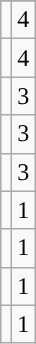<table class="wikitable">
<tr>
</tr>
<tr>
<td><a href='#'><strong></strong></a></td>
<td align=center>4</td>
</tr>
<tr>
<td><a href='#'><strong></strong></a></td>
<td align=center>4</td>
</tr>
<tr>
<td><a href='#'><strong></strong></a></td>
<td align=center>3</td>
</tr>
<tr>
<td><a href='#'><strong></strong></a></td>
<td align=center>3</td>
</tr>
<tr>
<td><a href='#'><strong></strong></a></td>
<td align=center>3</td>
</tr>
<tr>
<td><a href='#'><strong></strong></a></td>
<td align=center>1</td>
</tr>
<tr>
<td><a href='#'><strong></strong></a></td>
<td align=center>1</td>
</tr>
<tr>
<td><a href='#'><strong></strong></a></td>
<td align=center>1</td>
</tr>
<tr>
<td><a href='#'><strong></strong></a></td>
<td align=center>1</td>
</tr>
</table>
